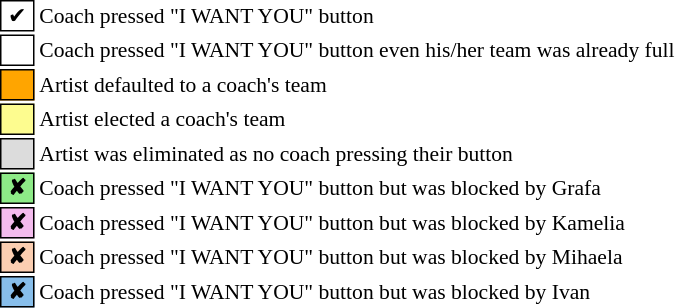<table class="toccolours" style="font-size: 90%; white-space: nowrap;">
<tr>
<td style="background:white; border:1px solid black;"> ✔ </td>
<td>Coach pressed "I WANT YOU" button</td>
</tr>
<tr>
<td style="background:white; border:1px solid black;">  </td>
<td>Coach pressed "I WANT YOU" button even his/her team was already full</td>
</tr>
<tr>
<td style="background:orange; border:1px solid black;">    </td>
<td>Artist defaulted to a coach's team</td>
</tr>
<tr>
<td style="background:#fdfc8f; border:1px solid black;">    </td>
<td style="padding-right: 8px">Artist elected a coach's team</td>
</tr>
<tr>
<td style="background:#dcdcdc; border:1px solid black;">    </td>
<td>Artist was eliminated as no coach pressing their button</td>
</tr>
<tr>
<td style="background:#8deb87; border:1px solid black;"> <strong>✘</strong> </td>
<td>Coach pressed "I WANT YOU" button but was blocked by Grafa</td>
</tr>
<tr>
<td style="background:#f4bbee; border:1px solid black;"> <strong>✘</strong> </td>
<td>Coach pressed "I WANT YOU" button but was blocked by Kamelia</td>
</tr>
<tr>
<td style="background:#fbceb1; border:1px solid black;"> <strong>✘</strong> </td>
<td>Coach pressed "I WANT YOU" button but was blocked by Mihaela</td>
</tr>
<tr>
<td style="background:#87beeb; border:1px solid black;"> <strong>✘</strong> </td>
<td>Coach pressed "I WANT YOU" button but was blocked by Ivan</td>
</tr>
</table>
